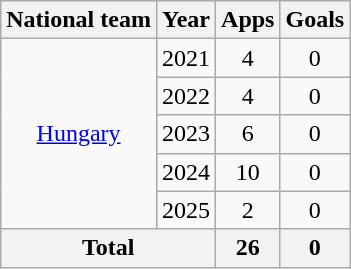<table class="wikitable" style="text-align:center">
<tr>
<th>National team</th>
<th>Year</th>
<th>Apps</th>
<th>Goals</th>
</tr>
<tr>
<td rowspan="5"><a href='#'>Hungary</a></td>
<td>2021</td>
<td>4</td>
<td>0</td>
</tr>
<tr>
<td>2022</td>
<td>4</td>
<td>0</td>
</tr>
<tr>
<td>2023</td>
<td>6</td>
<td>0</td>
</tr>
<tr>
<td>2024</td>
<td>10</td>
<td>0</td>
</tr>
<tr>
<td>2025</td>
<td>2</td>
<td>0</td>
</tr>
<tr>
<th colspan="2">Total</th>
<th>26</th>
<th>0</th>
</tr>
</table>
